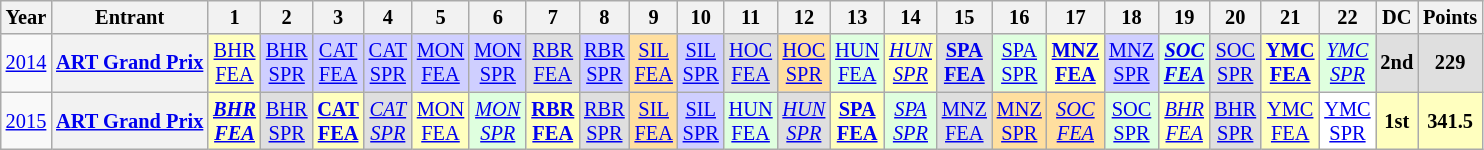<table class="wikitable" style="text-align:center; font-size:85%">
<tr>
<th>Year</th>
<th>Entrant</th>
<th>1</th>
<th>2</th>
<th>3</th>
<th>4</th>
<th>5</th>
<th>6</th>
<th>7</th>
<th>8</th>
<th>9</th>
<th>10</th>
<th>11</th>
<th>12</th>
<th>13</th>
<th>14</th>
<th>15</th>
<th>16</th>
<th>17</th>
<th>18</th>
<th>19</th>
<th>20</th>
<th>21</th>
<th>22</th>
<th>DC</th>
<th>Points</th>
</tr>
<tr>
<td><a href='#'>2014</a></td>
<th nowrap><a href='#'>ART Grand Prix</a></th>
<td style="background:#FFFFBF;"><a href='#'>BHR<br>FEA</a><br></td>
<td style="background:#CFCFFF;"><a href='#'>BHR<br>SPR</a><br></td>
<td style="background:#CFCFFF;"><a href='#'>CAT<br>FEA</a><br></td>
<td style="background:#CFCFFF;"><a href='#'>CAT<br>SPR</a><br></td>
<td style="background:#CFCFFF;"><a href='#'>MON<br>FEA</a><br></td>
<td style="background:#CFCFFF;"><a href='#'>MON<br>SPR</a><br></td>
<td style="background:#DFDFDF;"><a href='#'>RBR<br>FEA</a><br></td>
<td style="background:#CFCFFF;"><a href='#'>RBR<br>SPR</a><br></td>
<td style="background:#FFDF9F;"><a href='#'>SIL<br>FEA</a><br></td>
<td style="background:#CFCFFF;"><a href='#'>SIL<br>SPR</a><br></td>
<td style="background:#DFDFDF;"><a href='#'>HOC<br>FEA</a><br></td>
<td style="background:#FFDF9F;"><a href='#'>HOC<br>SPR</a><br></td>
<td style="background:#DFFFDF;"><a href='#'>HUN<br>FEA</a><br></td>
<td style="background:#FFFFBF;"><em><a href='#'>HUN<br>SPR</a></em><br></td>
<td style="background:#DFDFDF;"><strong><a href='#'>SPA<br>FEA</a></strong><br></td>
<td style="background:#DFFFDF;"><a href='#'>SPA<br>SPR</a><br></td>
<td style="background:#FFFFBF;"><strong><a href='#'>MNZ<br>FEA</a></strong><br></td>
<td style="background:#CFCFFF;"><a href='#'>MNZ<br>SPR</a><br></td>
<td style="background:#DFFFDF;"><strong><em><a href='#'>SOC<br>FEA</a></em></strong><br></td>
<td style="background:#DFDFDF;"><a href='#'>SOC<br>SPR</a><br></td>
<td style="background:#FFFFBF;"><strong><a href='#'>YMC<br>FEA</a></strong><br></td>
<td style="background:#DFFFDF;"><em><a href='#'>YMC<br>SPR</a></em><br></td>
<th style="background:#DFDFDF;">2nd</th>
<th style="background:#DFDFDF;">229</th>
</tr>
<tr>
<td><a href='#'>2015</a></td>
<th nowrap><a href='#'>ART Grand Prix</a></th>
<td style="background:#FFFFBF;"><strong><em><a href='#'>BHR<br>FEA</a></em></strong><br></td>
<td style="background:#DFDFDF;"><a href='#'>BHR<br>SPR</a><br></td>
<td style="background:#FFFFBF;"><strong><a href='#'>CAT<br>FEA</a></strong><br></td>
<td style="background:#DFDFDF;"><em><a href='#'>CAT<br>SPR</a></em><br></td>
<td style="background:#FFFFBF;"><a href='#'>MON<br>FEA</a><br></td>
<td style="background:#DFFFDF;"><em><a href='#'>MON<br>SPR</a></em><br></td>
<td style="background:#FFFFBF;"><strong><a href='#'>RBR<br>FEA</a></strong><br></td>
<td style="background:#DFDFDF;"><a href='#'>RBR<br>SPR</a><br></td>
<td style="background:#FFDF9F;"><a href='#'>SIL<br>FEA</a><br></td>
<td style="background:#CFCFFF;"><a href='#'>SIL<br>SPR</a><br></td>
<td style="background:#DFFFDF;"><a href='#'>HUN<br>FEA</a><br></td>
<td style="background:#DFDFDF;"><em><a href='#'>HUN<br>SPR</a></em><br></td>
<td style="background:#FFFFBF;"><strong><a href='#'>SPA<br>FEA</a></strong><br></td>
<td style="background:#DFFFDF;"><em><a href='#'>SPA<br>SPR</a></em><br></td>
<td style="background:#DFDFDF;"><a href='#'>MNZ<br>FEA</a><br></td>
<td style="background:#FFDF9F;"><a href='#'>MNZ<br>SPR</a><br></td>
<td style="background:#FFDF9F;"><em><a href='#'>SOC<br>FEA</a></em><br></td>
<td style="background:#DFFFDF;"><a href='#'>SOC<br>SPR</a><br></td>
<td style="background:#FFFFBF;"><em><a href='#'>BHR<br>FEA</a></em><br></td>
<td style="background:#DFDFDF;"><a href='#'>BHR<br>SPR</a><br></td>
<td style="background:#FFFFBF;"><a href='#'>YMC<br>FEA</a><br></td>
<td style="background:#FFFFFF;"><a href='#'>YMC<br>SPR</a><br></td>
<th style="background:#FFFFBF;">1st</th>
<th style="background:#FFFFBF;">341.5</th>
</tr>
</table>
